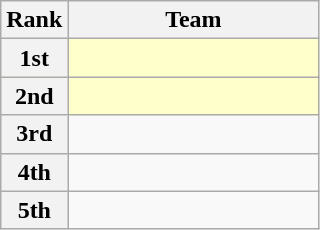<table class=wikitable>
<tr>
<th>Rank</th>
<th width=160px>Team</th>
</tr>
<tr bgcolor=#ffffcc>
<th>1st</th>
<td></td>
</tr>
<tr bgcolor=#ffffcc>
<th>2nd</th>
<td></td>
</tr>
<tr>
<th>3rd</th>
<td></td>
</tr>
<tr>
<th>4th</th>
<td></td>
</tr>
<tr>
<th>5th</th>
<td></td>
</tr>
</table>
